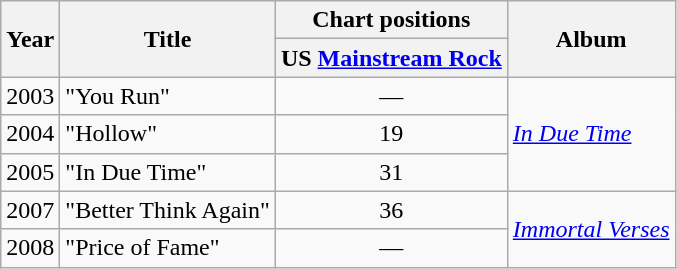<table class="wikitable">
<tr>
<th rowspan="2">Year</th>
<th rowspan="2">Title</th>
<th colspan="1">Chart positions</th>
<th rowspan="2">Album</th>
</tr>
<tr>
<th>US <a href='#'>Mainstream Rock</a></th>
</tr>
<tr>
<td>2003</td>
<td>"You Run"</td>
<td align="center">—</td>
<td rowspan="3"><em><a href='#'>In Due Time</a></em></td>
</tr>
<tr>
<td>2004</td>
<td>"Hollow"</td>
<td align="center">19</td>
</tr>
<tr>
<td>2005</td>
<td>"In Due Time"</td>
<td align="center">31</td>
</tr>
<tr>
<td>2007</td>
<td>"Better Think Again"</td>
<td align="center">36</td>
<td rowspan="2"><em><a href='#'>Immortal Verses</a></em></td>
</tr>
<tr>
<td>2008</td>
<td>"Price of Fame"</td>
<td align="center">—</td>
</tr>
</table>
